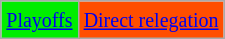<table class="wikitable">
<tr>
<td style="background-color: #00ed00;"><small><a href='#'>Playoffs</a></small></td>
<td style="background-color: #FF4E00;"><small><a href='#'>Direct relegation</a></small></td>
</tr>
</table>
